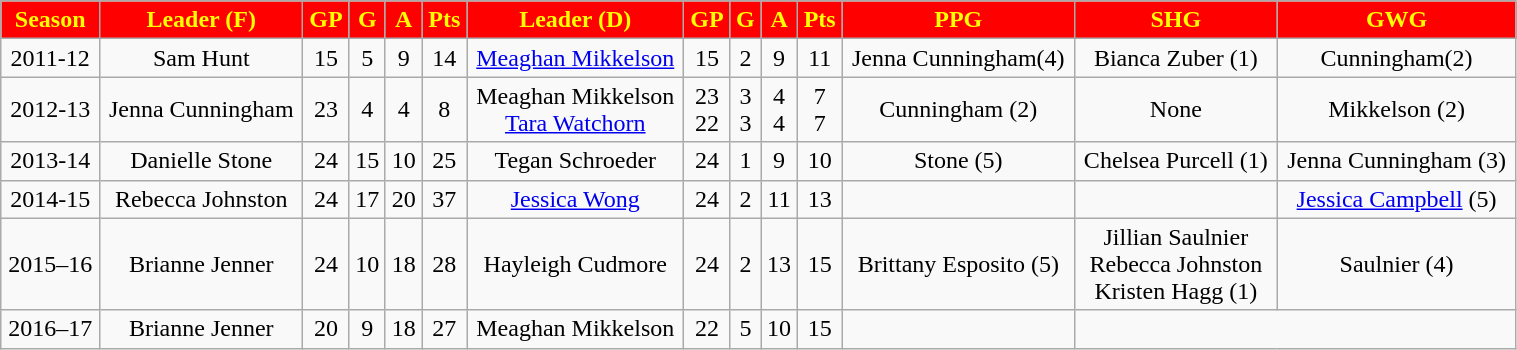<table class="wikitable" width="80%">
<tr align="center" style="background:red;color:yellow;">
<td><strong>Season</strong></td>
<td><strong>Leader (F)</strong></td>
<td><strong>GP</strong></td>
<td><strong>G</strong></td>
<td><strong>A</strong></td>
<td><strong>Pts</strong></td>
<td><strong>Leader (D)</strong></td>
<td><strong>GP</strong></td>
<td><strong>G</strong></td>
<td><strong>A</strong></td>
<td><strong>Pts</strong></td>
<td><strong>PPG</strong></td>
<td><strong>SHG</strong></td>
<td><strong>GWG</strong></td>
</tr>
<tr align="center" bgcolor="">
<td>2011-12</td>
<td>Sam Hunt</td>
<td>15</td>
<td>5</td>
<td>9</td>
<td>14</td>
<td><a href='#'>Meaghan Mikkelson</a></td>
<td>15</td>
<td>2</td>
<td>9</td>
<td>11</td>
<td>Jenna Cunningham(4)</td>
<td>Bianca Zuber (1)</td>
<td>Cunningham(2)</td>
</tr>
<tr align="center" bgcolor="">
<td>2012-13</td>
<td>Jenna Cunningham</td>
<td>23</td>
<td>4</td>
<td>4</td>
<td>8</td>
<td>Meaghan Mikkelson<br><a href='#'>Tara Watchorn</a></td>
<td>23<br>22</td>
<td>3<br>3</td>
<td>4<br>4</td>
<td>7<br>7</td>
<td>Cunningham (2)</td>
<td>None</td>
<td>Mikkelson (2)</td>
</tr>
<tr align="center" bgcolor="">
<td>2013-14</td>
<td>Danielle Stone</td>
<td>24</td>
<td>15</td>
<td>10</td>
<td>25</td>
<td>Tegan Schroeder</td>
<td>24</td>
<td>1</td>
<td>9</td>
<td>10</td>
<td>Stone (5)</td>
<td>Chelsea Purcell (1)</td>
<td>Jenna Cunningham (3)</td>
</tr>
<tr align="center" bgcolor="">
<td>2014-15</td>
<td>Rebecca Johnston</td>
<td>24</td>
<td>17</td>
<td>20</td>
<td>37</td>
<td><a href='#'>Jessica Wong</a></td>
<td>24</td>
<td>2</td>
<td>11</td>
<td>13</td>
<td></td>
<td></td>
<td><a href='#'>Jessica Campbell</a> (5)</td>
</tr>
<tr align="center" bgcolor="">
<td>2015–16</td>
<td>Brianne Jenner</td>
<td>24</td>
<td>10</td>
<td>18</td>
<td>28</td>
<td>Hayleigh Cudmore</td>
<td>24</td>
<td>2</td>
<td>13</td>
<td>15</td>
<td>Brittany Esposito (5)</td>
<td>Jillian Saulnier<br>Rebecca Johnston<br>Kristen Hagg (1)</td>
<td>Saulnier (4)</td>
</tr>
<tr align="center" bgcolor="">
<td>2016–17</td>
<td>Brianne Jenner</td>
<td>20</td>
<td>9</td>
<td>18</td>
<td>27</td>
<td>Meaghan Mikkelson</td>
<td>22</td>
<td>5</td>
<td>10</td>
<td>15</td>
<td></td>
</tr>
</table>
